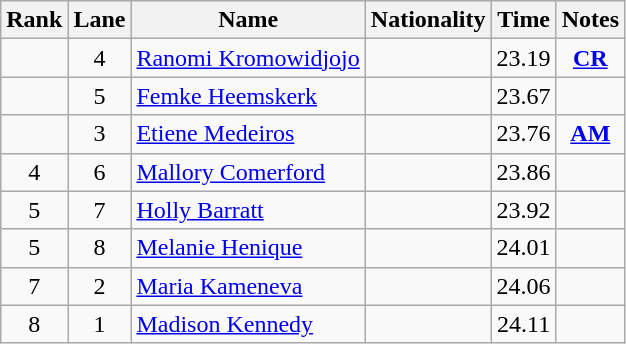<table class="wikitable sortable" style="text-align:center">
<tr>
<th>Rank</th>
<th>Lane</th>
<th>Name</th>
<th>Nationality</th>
<th>Time</th>
<th>Notes</th>
</tr>
<tr>
<td></td>
<td>4</td>
<td align=left><a href='#'>Ranomi Kromowidjojo</a></td>
<td align=left></td>
<td>23.19</td>
<td><strong><a href='#'>CR</a></strong></td>
</tr>
<tr>
<td></td>
<td>5</td>
<td align=left><a href='#'>Femke Heemskerk</a></td>
<td align=left></td>
<td>23.67</td>
<td></td>
</tr>
<tr>
<td></td>
<td>3</td>
<td align=left><a href='#'>Etiene Medeiros</a></td>
<td align=left></td>
<td>23.76</td>
<td><strong><a href='#'>AM</a></strong></td>
</tr>
<tr>
<td>4</td>
<td>6</td>
<td align=left><a href='#'>Mallory Comerford</a></td>
<td align=left></td>
<td>23.86</td>
<td></td>
</tr>
<tr>
<td>5</td>
<td>7</td>
<td align=left><a href='#'>Holly Barratt</a></td>
<td align=left></td>
<td>23.92</td>
<td></td>
</tr>
<tr>
<td>5</td>
<td>8</td>
<td align=left><a href='#'>Melanie Henique</a></td>
<td align=left></td>
<td>24.01</td>
<td></td>
</tr>
<tr>
<td>7</td>
<td>2</td>
<td align=left><a href='#'>Maria Kameneva</a></td>
<td align=left></td>
<td>24.06</td>
<td></td>
</tr>
<tr>
<td>8</td>
<td>1</td>
<td align=left><a href='#'>Madison Kennedy</a></td>
<td align=left></td>
<td>24.11</td>
<td></td>
</tr>
</table>
